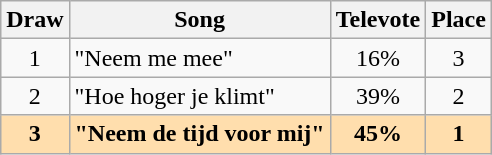<table class="wikitable sortable plainrowheaders" style="margin: 1em auto 1em auto; text-align:center">
<tr>
<th>Draw</th>
<th>Song</th>
<th>Televote</th>
<th>Place</th>
</tr>
<tr>
<td>1</td>
<td align="left">"Neem me mee"</td>
<td>16%</td>
<td>3</td>
</tr>
<tr>
<td>2</td>
<td align="left">"Hoe hoger je klimt"</td>
<td>39%</td>
<td>2</td>
</tr>
<tr style="font-weight:bold; background:navajowhite;">
<td>3</td>
<td align="left">"Neem de tijd voor mij"</td>
<td>45%</td>
<td>1</td>
</tr>
</table>
